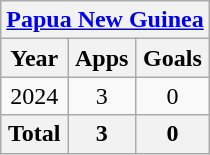<table class="wikitable" style="text-align:center">
<tr>
<th colspan=3><a href='#'>Papua New Guinea</a></th>
</tr>
<tr>
<th>Year</th>
<th>Apps</th>
<th>Goals</th>
</tr>
<tr>
<td>2024</td>
<td>3</td>
<td>0</td>
</tr>
<tr>
<th>Total</th>
<th>3</th>
<th>0</th>
</tr>
</table>
